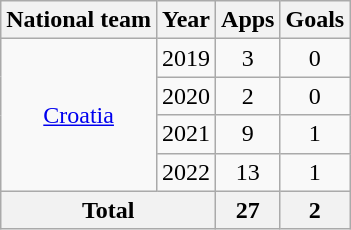<table class=wikitable style="text-align: center">
<tr>
<th>National team</th>
<th>Year</th>
<th>Apps</th>
<th>Goals</th>
</tr>
<tr>
<td rowspan="4"><a href='#'>Croatia</a></td>
<td>2019</td>
<td>3</td>
<td>0</td>
</tr>
<tr>
<td>2020</td>
<td>2</td>
<td>0</td>
</tr>
<tr>
<td>2021</td>
<td>9</td>
<td>1</td>
</tr>
<tr>
<td>2022</td>
<td>13</td>
<td>1</td>
</tr>
<tr>
<th colspan=2>Total</th>
<th>27</th>
<th>2</th>
</tr>
</table>
